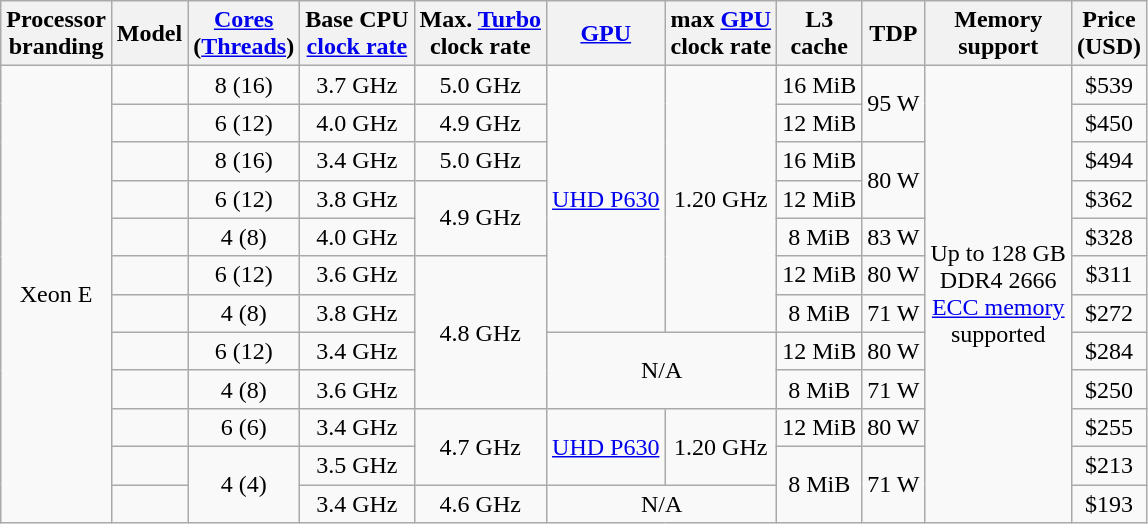<table class="wikitable" style="text-align: center;">
<tr>
<th>Processor<br>branding</th>
<th>Model</th>
<th><a href='#'>Cores</a><br>(<a href='#'>Threads</a>)</th>
<th>Base CPU<br><a href='#'>clock rate</a></th>
<th>Max. <a href='#'>Turbo</a><br>clock rate</th>
<th><a href='#'>GPU</a></th>
<th>max <a href='#'>GPU</a><br>clock rate</th>
<th>L3<br>cache </th>
<th>TDP</th>
<th>Memory<br>support</th>
<th>Price<br>(USD)</th>
</tr>
<tr>
<td rowspan="12">Xeon E</td>
<td></td>
<td>8 (16)</td>
<td>3.7 GHz</td>
<td>5.0 GHz</td>
<td rowspan="7"><a href='#'>UHD P630</a></td>
<td rowspan="7">1.20 GHz</td>
<td>16 MiB</td>
<td rowspan="2">95 W</td>
<td rowspan="12">Up to 128 GB<br>DDR4 2666<br><a href='#'>ECC memory</a><br>supported</td>
<td>$539</td>
</tr>
<tr>
<td></td>
<td>6 (12)</td>
<td>4.0 GHz</td>
<td>4.9 GHz</td>
<td>12 MiB</td>
<td>$450</td>
</tr>
<tr>
<td></td>
<td>8 (16)</td>
<td>3.4 GHz</td>
<td>5.0 GHz</td>
<td>16 MiB</td>
<td rowspan="2">80 W</td>
<td>$494</td>
</tr>
<tr>
<td></td>
<td>6 (12)</td>
<td>3.8 GHz</td>
<td rowspan="2">4.9 GHz</td>
<td>12 MiB</td>
<td>$362</td>
</tr>
<tr>
<td></td>
<td>4 (8)</td>
<td>4.0 GHz</td>
<td>8 MiB</td>
<td>83 W</td>
<td>$328</td>
</tr>
<tr>
<td></td>
<td>6 (12)</td>
<td>3.6 GHz</td>
<td rowspan="4">4.8 GHz</td>
<td>12 MiB</td>
<td>80 W</td>
<td>$311</td>
</tr>
<tr>
<td></td>
<td>4 (8)</td>
<td>3.8 GHz</td>
<td>8 MiB</td>
<td>71 W</td>
<td>$272</td>
</tr>
<tr>
<td></td>
<td>6 (12)</td>
<td>3.4 GHz</td>
<td colspan="2" rowspan="2">N/A</td>
<td>12 MiB</td>
<td>80 W</td>
<td>$284</td>
</tr>
<tr>
<td></td>
<td>4 (8)</td>
<td>3.6 GHz</td>
<td>8 MiB</td>
<td>71 W</td>
<td>$250</td>
</tr>
<tr>
<td></td>
<td>6 (6)</td>
<td>3.4 GHz</td>
<td rowspan="2">4.7 GHz</td>
<td rowspan="2"><a href='#'>UHD P630</a></td>
<td rowspan="2">1.20 GHz</td>
<td>12 MiB</td>
<td>80 W</td>
<td>$255</td>
</tr>
<tr>
<td></td>
<td rowspan="2">4 (4)</td>
<td>3.5 GHz</td>
<td rowspan="2">8 MiB</td>
<td rowspan="2">71 W</td>
<td>$213</td>
</tr>
<tr>
<td></td>
<td>3.4 GHz</td>
<td>4.6 GHz</td>
<td colspan="2">N/A</td>
<td>$193</td>
</tr>
</table>
